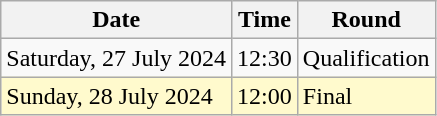<table class="wikitable">
<tr>
<th>Date</th>
<th>Time</th>
<th>Round</th>
</tr>
<tr>
<td>Saturday, 27 July 2024</td>
<td>12:30</td>
<td>Qualification</td>
</tr>
<tr style=background:lemonchiffon>
<td>Sunday, 28 July 2024</td>
<td>12:00</td>
<td>Final</td>
</tr>
</table>
